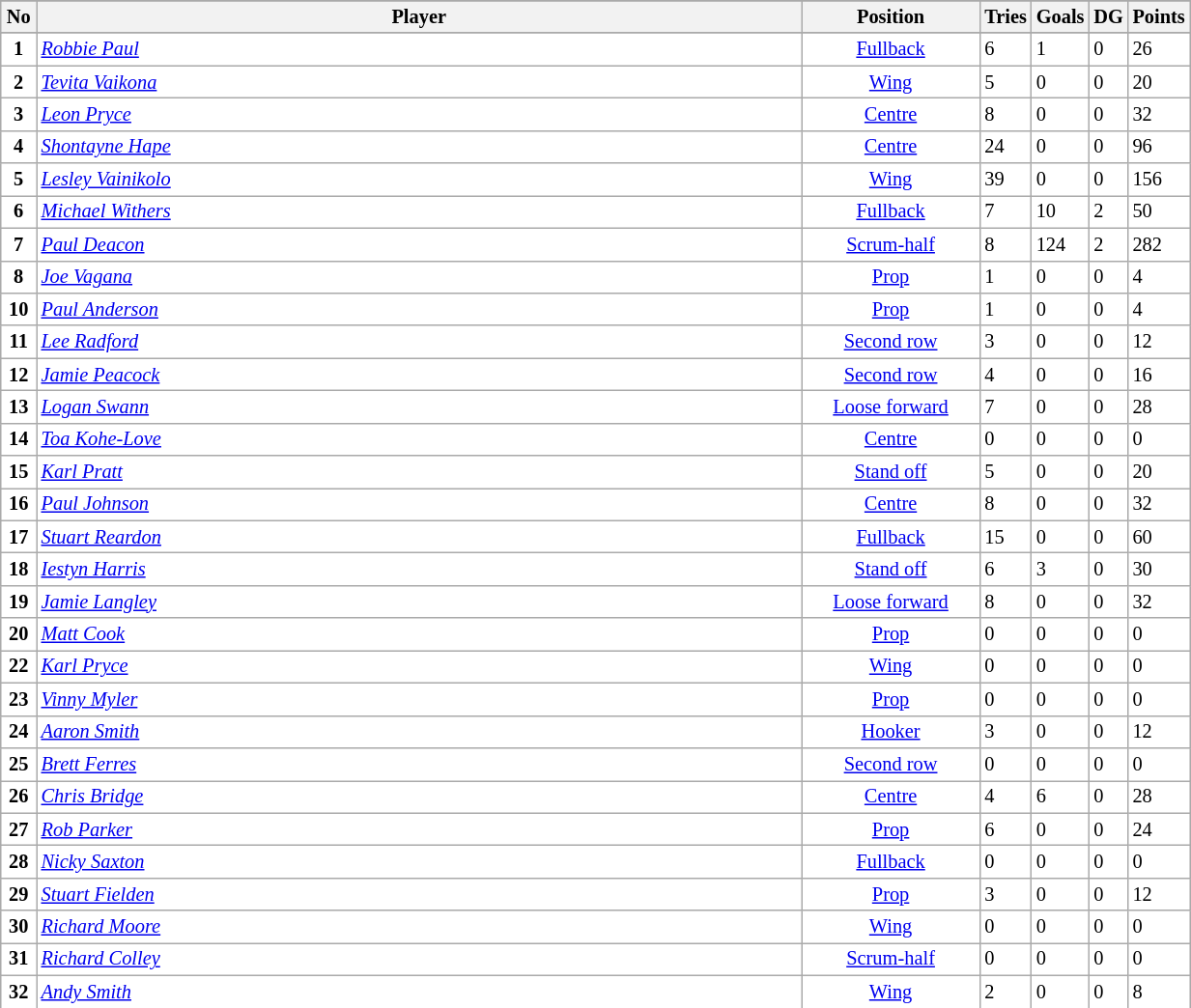<table class="wikitable sortable" width="65%" style="font-size:85%">
<tr bgcolor="#efefef">
</tr>
<tr bgcolor="#efefef">
<th width=3%>No</th>
<th !width=47%>Player</th>
<th width=15%>Position</th>
<th width="20">Tries</th>
<th width="20">Goals</th>
<th width="20">DG</th>
<th width="20">Points</th>
</tr>
<tr bgcolor=#FFFFFF>
</tr>
<tr bgcolor=#FFFFFF>
<td align=center><strong>1</strong></td>
<td><em><a href='#'>Robbie Paul</a></em></td>
<td align=center><a href='#'>Fullback</a></td>
<td align=centre>6</td>
<td align=centre>1</td>
<td align=centre>0</td>
<td align=centre>26</td>
</tr>
<tr bgcolor=#FFFFFF>
<td align=center><strong>2</strong></td>
<td><em><a href='#'>Tevita Vaikona</a></em></td>
<td align=center><a href='#'>Wing</a></td>
<td align=centre>5</td>
<td align=centre>0</td>
<td align=centre>0</td>
<td align=centre>20</td>
</tr>
<tr bgcolor=#FFFFFF>
<td align=center><strong>3</strong></td>
<td><em><a href='#'>Leon Pryce</a></em></td>
<td align=center><a href='#'>Centre</a></td>
<td align=centre>8</td>
<td align=centre>0</td>
<td align=centre>0</td>
<td align=centre>32</td>
</tr>
<tr bgcolor=#FFFFFF>
<td align=center><strong>4</strong></td>
<td><em><a href='#'>Shontayne Hape</a></em></td>
<td align=center><a href='#'>Centre</a></td>
<td align=centre>24</td>
<td align=centre>0</td>
<td align=centre>0</td>
<td align=centre>96</td>
</tr>
<tr bgcolor=#FFFFFF>
<td align=center><strong>5</strong></td>
<td><em><a href='#'>Lesley Vainikolo</a></em></td>
<td align=center><a href='#'>Wing</a></td>
<td align=centre>39</td>
<td align=centre>0</td>
<td align=centre>0</td>
<td align=centre>156</td>
</tr>
<tr bgcolor=#FFFFFF>
<td align=center><strong>6</strong></td>
<td><em><a href='#'>Michael Withers</a></em></td>
<td align=center><a href='#'>Fullback</a></td>
<td align=centre>7</td>
<td align=centre>10</td>
<td align=centre>2</td>
<td align=centre>50</td>
</tr>
<tr bgcolor=#FFFFFF>
<td align=center><strong>7</strong></td>
<td><em><a href='#'>Paul Deacon</a></em></td>
<td align=center><a href='#'>Scrum-half</a></td>
<td align=centre>8</td>
<td align=centre>124</td>
<td align=centre>2</td>
<td align=centre>282</td>
</tr>
<tr bgcolor=#FFFFFF>
<td align=center><strong>8</strong></td>
<td><em><a href='#'>Joe Vagana</a></em></td>
<td align=center><a href='#'>Prop</a></td>
<td align=centre>1</td>
<td align=centre>0</td>
<td align=centre>0</td>
<td align=centre>4</td>
</tr>
<tr bgcolor=#FFFFFF>
<td align=center><strong>10</strong></td>
<td><em><a href='#'>Paul Anderson</a></em></td>
<td align=center><a href='#'>Prop</a></td>
<td align=centre>1</td>
<td align=centre>0</td>
<td align=centre>0</td>
<td align=centre>4</td>
</tr>
<tr bgcolor=#FFFFFF>
<td align=center><strong>11</strong></td>
<td><em><a href='#'>Lee Radford</a></em></td>
<td align=center><a href='#'>Second row</a></td>
<td align=centre>3</td>
<td align=centre>0</td>
<td align=centre>0</td>
<td align=centre>12</td>
</tr>
<tr bgcolor=#FFFFFF>
<td align=center><strong>12</strong></td>
<td><em><a href='#'>Jamie Peacock</a></em></td>
<td align=center><a href='#'>Second row</a></td>
<td align=centre>4</td>
<td align=centre>0</td>
<td align=centre>0</td>
<td align=centre>16</td>
</tr>
<tr bgcolor=#FFFFFF>
<td align=center><strong>13</strong></td>
<td><em><a href='#'>Logan Swann</a></em></td>
<td align=center><a href='#'>Loose forward</a></td>
<td align=centre>7</td>
<td align=centre>0</td>
<td align=centre>0</td>
<td align=centre>28</td>
</tr>
<tr bgcolor=#FFFFFF>
<td align=center><strong>14</strong></td>
<td><em><a href='#'>Toa Kohe-Love</a></em></td>
<td align=center><a href='#'>Centre</a></td>
<td align=centre>0</td>
<td align=centre>0</td>
<td align=centre>0</td>
<td align=centre>0</td>
</tr>
<tr bgcolor=#FFFFFF>
<td align=center><strong>15</strong></td>
<td><em><a href='#'>Karl Pratt</a></em></td>
<td align=center><a href='#'>Stand off</a></td>
<td align=centre>5</td>
<td align=centre>0</td>
<td align=centre>0</td>
<td align=centre>20</td>
</tr>
<tr bgcolor=#FFFFFF>
<td align=center><strong>16</strong></td>
<td><em><a href='#'>Paul Johnson</a></em></td>
<td align=center><a href='#'>Centre</a></td>
<td align=centre>8</td>
<td align=centre>0</td>
<td align=centre>0</td>
<td align=centre>32</td>
</tr>
<tr bgcolor=#FFFFFF>
<td align=center><strong>17</strong></td>
<td><em><a href='#'>Stuart Reardon</a></em></td>
<td align=center><a href='#'>Fullback</a></td>
<td align=centre>15</td>
<td align=centre>0</td>
<td align=centre>0</td>
<td align=centre>60</td>
</tr>
<tr bgcolor=#FFFFFF>
<td align=center><strong>18</strong></td>
<td><em><a href='#'>Iestyn Harris</a></em></td>
<td align=center><a href='#'>Stand off</a></td>
<td align=centre>6</td>
<td align=centre>3</td>
<td align=centre>0</td>
<td align=centre>30</td>
</tr>
<tr bgcolor=#FFFFFF>
<td align=center><strong>19</strong></td>
<td><em><a href='#'>Jamie Langley</a></em></td>
<td align=center><a href='#'>Loose forward</a></td>
<td align=centre>8</td>
<td align=centre>0</td>
<td align=centre>0</td>
<td align=centre>32</td>
</tr>
<tr bgcolor=#FFFFFF>
<td align=center><strong>20</strong></td>
<td><em><a href='#'>Matt Cook</a></em></td>
<td align=center><a href='#'>Prop</a></td>
<td align=centre>0</td>
<td align=centre>0</td>
<td align=centre>0</td>
<td align=centre>0</td>
</tr>
<tr bgcolor=#FFFFFF>
<td align=center><strong>22</strong></td>
<td><em><a href='#'>Karl Pryce</a></em></td>
<td align=center><a href='#'>Wing</a></td>
<td align=centre>0</td>
<td align=centre>0</td>
<td align=centre>0</td>
<td align=centre>0</td>
</tr>
<tr bgcolor=#FFFFFF>
<td align=center><strong>23</strong></td>
<td><em><a href='#'>Vinny Myler</a></em></td>
<td align=center><a href='#'>Prop</a></td>
<td align=centre>0</td>
<td align=centre>0</td>
<td align=centre>0</td>
<td align=centre>0</td>
</tr>
<tr bgcolor=#FFFFFF>
<td align=center><strong>24</strong></td>
<td><em><a href='#'>Aaron Smith</a></em></td>
<td align=center><a href='#'>Hooker</a></td>
<td align=centre>3</td>
<td align=centre>0</td>
<td align=centre>0</td>
<td align=centre>12</td>
</tr>
<tr bgcolor=#FFFFFF>
<td align=center><strong>25</strong></td>
<td><em><a href='#'>Brett Ferres</a></em></td>
<td align=center><a href='#'>Second row</a></td>
<td align=centre>0</td>
<td align=centre>0</td>
<td align=centre>0</td>
<td align=centre>0</td>
</tr>
<tr bgcolor=#FFFFFF>
<td align=center><strong>26</strong></td>
<td><em><a href='#'>Chris Bridge</a></em></td>
<td align=center><a href='#'>Centre</a></td>
<td align=centre>4</td>
<td align=centre>6</td>
<td align=centre>0</td>
<td align=centre>28</td>
</tr>
<tr bgcolor=#FFFFFF>
<td align=center><strong>27</strong></td>
<td><em><a href='#'>Rob Parker</a></em></td>
<td align=center><a href='#'>Prop</a></td>
<td align=centre>6</td>
<td align=centre>0</td>
<td align=centre>0</td>
<td align=centre>24</td>
</tr>
<tr bgcolor=#FFFFFF>
<td align=center><strong>28</strong></td>
<td><em><a href='#'>Nicky Saxton</a></em></td>
<td align=center><a href='#'>Fullback</a></td>
<td align=centre>0</td>
<td align=centre>0</td>
<td align=centre>0</td>
<td align=centre>0</td>
</tr>
<tr bgcolor=#FFFFFF>
<td align=center><strong>29</strong></td>
<td><em><a href='#'>Stuart Fielden</a></em></td>
<td align=center><a href='#'>Prop</a></td>
<td align=centre>3</td>
<td align=centre>0</td>
<td align=centre>0</td>
<td align=centre>12</td>
</tr>
<tr bgcolor=#FFFFFF>
<td align=center><strong>30</strong></td>
<td><em><a href='#'>Richard Moore</a></em></td>
<td align=center><a href='#'>Wing</a></td>
<td align=centre>0</td>
<td align=centre>0</td>
<td align=centre>0</td>
<td align=centre>0</td>
</tr>
<tr bgcolor=#FFFFFF>
<td align=center><strong>31</strong></td>
<td><em><a href='#'>Richard Colley</a></em></td>
<td align=center><a href='#'>Scrum-half</a></td>
<td align=centre>0</td>
<td align=centre>0</td>
<td align=centre>0</td>
<td align=centre>0</td>
</tr>
<tr bgcolor=#FFFFFF>
<td align=center><strong>32</strong></td>
<td><em><a href='#'>Andy Smith</a></em></td>
<td align=center><a href='#'>Wing</a></td>
<td align=centre>2</td>
<td align=centre>0</td>
<td align=centre>0</td>
<td align=centre>8</td>
</tr>
</table>
